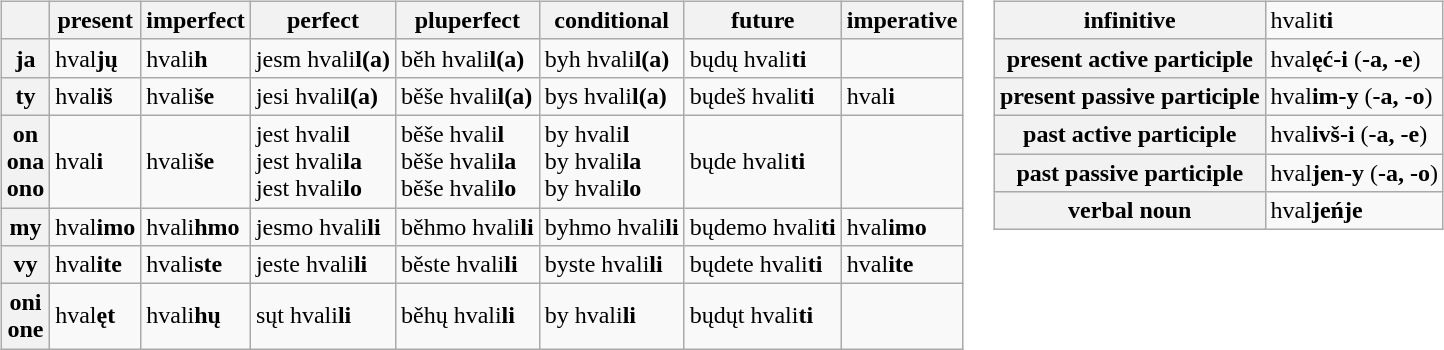<table>
<tr valign=top>
<td><br><table class=wikitable>
<tr>
<th></th>
<th>present</th>
<th>imperfect</th>
<th>perfect</th>
<th>pluperfect</th>
<th>conditional</th>
<th>future</th>
<th>imperative</th>
</tr>
<tr>
<th>ja</th>
<td>hval<strong>jų</strong></td>
<td>hvali<strong>h</strong></td>
<td>jesm hvali<strong>l(a)</strong></td>
<td>běh hvali<strong>l(a)</strong></td>
<td>byh hvali<strong>l(a)</strong></td>
<td>bųdų hvali<strong>ti</strong></td>
<td></td>
</tr>
<tr>
<th>ty</th>
<td>hval<strong>iš</strong></td>
<td>hvali<strong>še</strong></td>
<td>jesi hvali<strong>l(a)</strong></td>
<td>běše hvali<strong>l(a)</strong></td>
<td>bys hvali<strong>l(a)</strong></td>
<td>bųdeš hvali<strong>ti</strong></td>
<td>hval<strong>i</strong></td>
</tr>
<tr>
<th>on<br>ona<br>ono</th>
<td>hval<strong>i</strong></td>
<td>hvali<strong>še</strong></td>
<td>jest hvali<strong>l</strong><br>jest hvali<strong>la</strong><br>jest hvali<strong>lo</strong></td>
<td>běše hvali<strong>l</strong><br>běše hvali<strong>la</strong><br>běše hvali<strong>lo</strong></td>
<td>by hvali<strong>l</strong><br>by hvali<strong>la</strong><br>by hvali<strong>lo</strong></td>
<td>bųde hvali<strong>ti</strong></td>
<td></td>
</tr>
<tr>
<th>my</th>
<td>hval<strong>imo</strong></td>
<td>hvali<strong>hmo</strong></td>
<td>jesmo hvali<strong>li</strong></td>
<td>běhmo hvali<strong>li</strong></td>
<td>byhmo hvali<strong>li</strong></td>
<td>bųdemo hvali<strong>ti</strong></td>
<td>hval<strong>imo</strong></td>
</tr>
<tr>
<th>vy</th>
<td>hval<strong>ite</strong></td>
<td>hvali<strong>ste</strong></td>
<td>jeste hvali<strong>li</strong></td>
<td>běste hvali<strong>li</strong></td>
<td>byste hvali<strong>li</strong></td>
<td>bųdete hvali<strong>ti</strong></td>
<td>hval<strong>ite</strong></td>
</tr>
<tr>
<th>oni<br>one</th>
<td>hval<strong>ęt</strong></td>
<td>hvali<strong>hų</strong></td>
<td>sųt hvali<strong>li</strong></td>
<td>běhų hvali<strong>li</strong></td>
<td>by hvali<strong>li</strong></td>
<td>bųdųt hvali<strong>ti</strong></td>
<td></td>
</tr>
</table>
</td>
<td><br><table class="wikitable">
<tr>
<th>infinitive</th>
<td>hvali<strong>ti</strong></td>
</tr>
<tr>
<th>present active participle</th>
<td>hval<strong>ęć-i</strong> (<strong>-a, -e</strong>)</td>
</tr>
<tr>
<th>present passive participle</th>
<td>hval<strong>im-y</strong> (<strong>-a, -o</strong>)</td>
</tr>
<tr>
<th>past active participle</th>
<td>hval<strong>ivš-i</strong> (<strong>-a, -e</strong>)</td>
</tr>
<tr>
<th>past passive participle</th>
<td>hval<strong>jen-y</strong> (<strong>-a, -o</strong>)</td>
</tr>
<tr>
<th>verbal noun</th>
<td>hval<strong>jeńje</strong></td>
</tr>
</table>
</td>
</tr>
</table>
